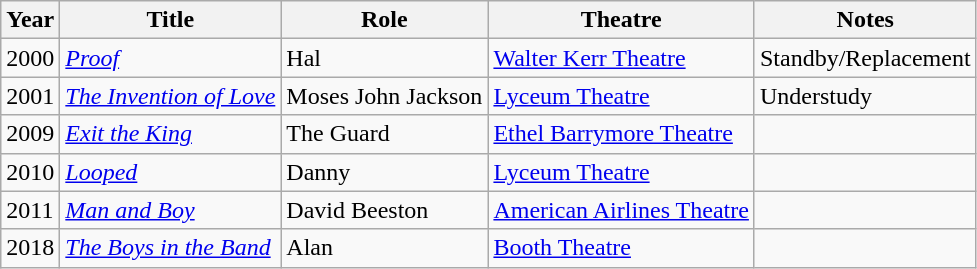<table class="wikitable">
<tr>
<th>Year</th>
<th>Title</th>
<th>Role</th>
<th>Theatre</th>
<th>Notes</th>
</tr>
<tr>
<td>2000</td>
<td><em><a href='#'>Proof</a></em></td>
<td>Hal</td>
<td><a href='#'>Walter Kerr Theatre</a></td>
<td>Standby/Replacement</td>
</tr>
<tr>
<td>2001</td>
<td><em><a href='#'>The Invention of Love</a></em></td>
<td>Moses John Jackson</td>
<td><a href='#'>Lyceum Theatre</a></td>
<td>Understudy</td>
</tr>
<tr>
<td>2009</td>
<td><em><a href='#'>Exit the King</a></em></td>
<td>The Guard</td>
<td><a href='#'>Ethel Barrymore Theatre</a></td>
<td></td>
</tr>
<tr>
<td>2010</td>
<td><em><a href='#'>Looped</a></em></td>
<td>Danny</td>
<td><a href='#'>Lyceum Theatre</a></td>
<td></td>
</tr>
<tr>
<td>2011</td>
<td><em><a href='#'>Man and Boy</a></em></td>
<td>David Beeston</td>
<td><a href='#'>American Airlines Theatre</a></td>
<td></td>
</tr>
<tr>
<td>2018</td>
<td><em><a href='#'>The Boys in the Band</a></em></td>
<td>Alan</td>
<td><a href='#'>Booth Theatre</a></td>
<td></td>
</tr>
</table>
